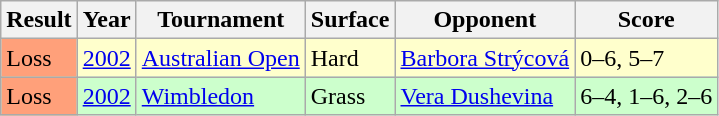<table class="sortable wikitable">
<tr>
<th>Result</th>
<th>Year</th>
<th>Tournament</th>
<th>Surface</th>
<th>Opponent</th>
<th>Score</th>
</tr>
<tr bgcolor=FFFFCC>
<td bgcolor=FFA07A>Loss</td>
<td><a href='#'>2002</a></td>
<td><a href='#'>Australian Open</a></td>
<td>Hard</td>
<td> <a href='#'>Barbora Strýcová</a></td>
<td>0–6, 5–7</td>
</tr>
<tr bgcolor=CCFFCC>
<td bgcolor=FFA07A>Loss</td>
<td><a href='#'>2002</a></td>
<td><a href='#'>Wimbledon</a></td>
<td>Grass</td>
<td> <a href='#'>Vera Dushevina</a></td>
<td>6–4, 1–6, 2–6</td>
</tr>
</table>
